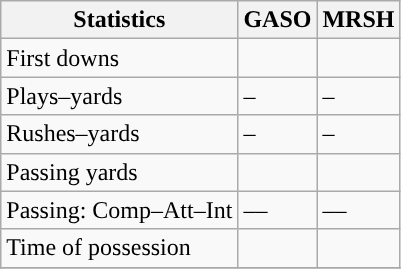<table class="wikitable" style="float: left;">
<tr>
<th>Statistics</th>
<th>GASO</th>
<th>MRSH</th>
</tr>
<tr>
<td>First downs</td>
<td></td>
<td></td>
</tr>
<tr>
<td>Plays–yards</td>
<td>–</td>
<td>–</td>
</tr>
<tr>
<td>Rushes–yards</td>
<td>–</td>
<td>–</td>
</tr>
<tr>
<td>Passing yards</td>
<td></td>
<td></td>
</tr>
<tr>
<td>Passing: Comp–Att–Int</td>
<td>––</td>
<td>––</td>
</tr>
<tr>
<td>Time of possession</td>
<td></td>
<td></td>
</tr>
<tr>
</tr>
</table>
